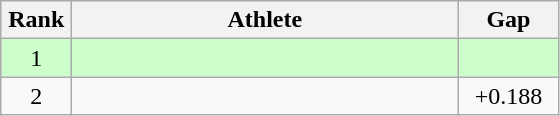<table class=wikitable style="text-align:center">
<tr>
<th width=40>Rank</th>
<th width=250>Athlete</th>
<th width=60>Gap</th>
</tr>
<tr bgcolor="ccffcc">
<td>1</td>
<td align=left></td>
<td></td>
</tr>
<tr>
<td>2</td>
<td align=left></td>
<td>+0.188</td>
</tr>
</table>
